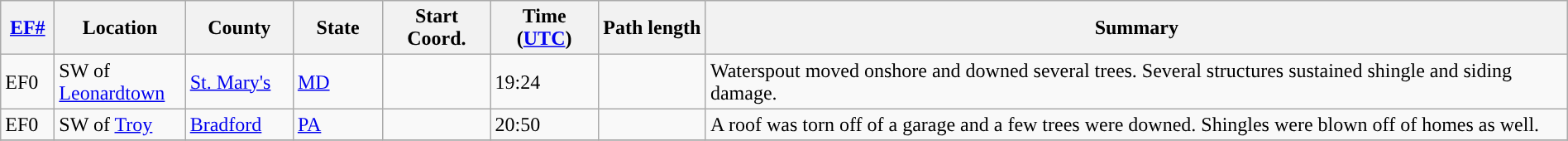<table class="wikitable sortable" style="width:100%;">
<tr>
<th scope="col"  style="width:3%; text-align:center;"><a href='#'>EF#</a></th>
<th scope="col"  style="width:7%; text-align:center;" class="unsortable">Location</th>
<th scope="col"  style="width:6%; text-align:center;" class="unsortable">County</th>
<th scope="col"  style="width:5%; text-align:center;">State</th>
<th scope="col"  style="width:6%; text-align:center;">Start Coord.</th>
<th scope="col"  style="width:6%; text-align:center;">Time (<a href='#'>UTC</a>)</th>
<th scope="col"  style="width:6%; text-align:center;">Path length</th>
<th scope="col" class="unsortable" style="width:48%; text-align:center;">Summary</th>
</tr>
<tr>
<td>EF0</td>
<td>SW of <a href='#'>Leonardtown</a></td>
<td><a href='#'>St. Mary's</a></td>
<td><a href='#'>MD</a></td>
<td></td>
<td>19:24</td>
<td></td>
<td>Waterspout moved onshore and downed several trees. Several structures sustained shingle and siding damage.</td>
</tr>
<tr>
<td>EF0</td>
<td>SW of <a href='#'>Troy</a></td>
<td><a href='#'>Bradford</a></td>
<td><a href='#'>PA</a></td>
<td></td>
<td>20:50</td>
<td></td>
<td>A roof was torn off of a garage and a few trees were downed. Shingles were blown off of homes as well.</td>
</tr>
<tr>
</tr>
</table>
